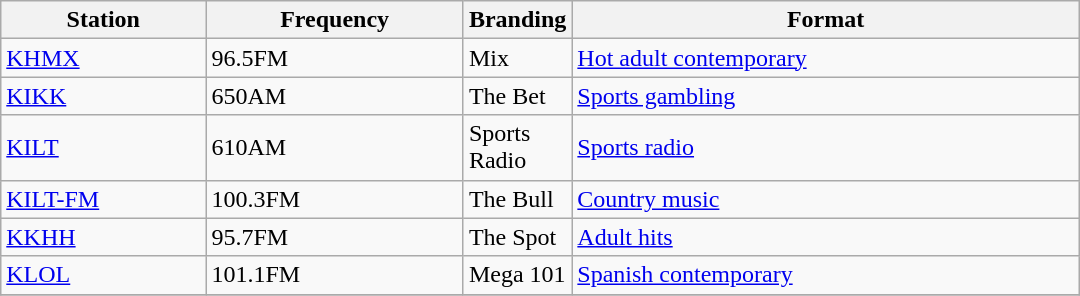<table class="wikitable sortable" style="width:45em;">
<tr>
<th style="width:20%">Station</th>
<th style="width:25%">Frequency</th>
<th style="width:5%">Branding</th>
<th style="width:50%">Format</th>
</tr>
<tr>
<td><a href='#'>KHMX</a></td>
<td>96.5FM</td>
<td>Mix</td>
<td><a href='#'>Hot adult contemporary</a></td>
</tr>
<tr>
<td><a href='#'>KIKK</a></td>
<td>650AM</td>
<td>The Bet</td>
<td><a href='#'>Sports gambling</a></td>
</tr>
<tr>
<td><a href='#'>KILT</a></td>
<td>610AM</td>
<td>Sports Radio</td>
<td><a href='#'>Sports radio</a></td>
</tr>
<tr>
<td><a href='#'>KILT-FM</a></td>
<td>100.3FM</td>
<td>The Bull</td>
<td><a href='#'>Country music</a></td>
</tr>
<tr>
<td><a href='#'>KKHH</a></td>
<td>95.7FM</td>
<td>The Spot</td>
<td><a href='#'>Adult hits</a></td>
</tr>
<tr>
<td><a href='#'>KLOL</a></td>
<td>101.1FM</td>
<td>Mega 101</td>
<td><a href='#'>Spanish contemporary</a></td>
</tr>
<tr>
</tr>
</table>
